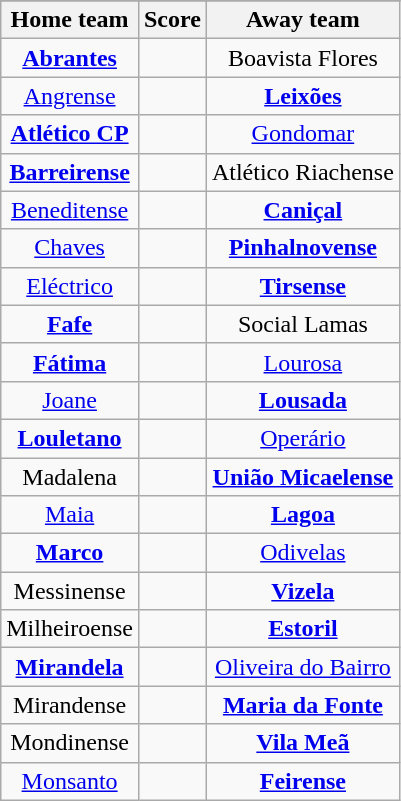<table class="wikitable" style="text-align: center">
<tr>
</tr>
<tr>
<th>Home team</th>
<th>Score</th>
<th>Away team</th>
</tr>
<tr>
<td><strong><a href='#'>Abrantes</a></strong> </td>
<td></td>
<td>Boavista Flores </td>
</tr>
<tr>
<td><a href='#'>Angrense</a> </td>
<td></td>
<td><strong><a href='#'>Leixões</a></strong> </td>
</tr>
<tr>
<td><strong><a href='#'>Atlético CP</a></strong> </td>
<td></td>
<td><a href='#'>Gondomar</a> </td>
</tr>
<tr>
<td><strong><a href='#'>Barreirense</a></strong> </td>
<td></td>
<td>Atlético Riachense </td>
</tr>
<tr>
<td><a href='#'>Beneditense</a> </td>
<td></td>
<td><strong><a href='#'>Caniçal</a></strong> </td>
</tr>
<tr>
<td><a href='#'>Chaves</a> </td>
<td></td>
<td><strong><a href='#'>Pinhalnovense</a></strong> </td>
</tr>
<tr>
<td><a href='#'>Eléctrico</a> </td>
<td></td>
<td><strong><a href='#'>Tirsense</a></strong> </td>
</tr>
<tr>
<td><strong><a href='#'>Fafe</a></strong> </td>
<td></td>
<td>Social Lamas </td>
</tr>
<tr>
<td><strong><a href='#'>Fátima</a></strong> </td>
<td></td>
<td><a href='#'>Lourosa</a> </td>
</tr>
<tr>
<td><a href='#'>Joane</a> </td>
<td></td>
<td><strong><a href='#'>Lousada</a></strong> </td>
</tr>
<tr>
<td><strong><a href='#'>Louletano</a></strong> </td>
<td></td>
<td><a href='#'>Operário</a> </td>
</tr>
<tr>
<td>Madalena </td>
<td></td>
<td><strong><a href='#'>União Micaelense</a></strong> </td>
</tr>
<tr>
<td><a href='#'>Maia</a> </td>
<td></td>
<td><strong><a href='#'>Lagoa</a></strong> </td>
</tr>
<tr>
<td><strong><a href='#'>Marco</a></strong> </td>
<td></td>
<td><a href='#'>Odivelas</a> </td>
</tr>
<tr>
<td>Messinense </td>
<td></td>
<td><strong><a href='#'>Vizela</a></strong> </td>
</tr>
<tr>
<td>Milheiroense </td>
<td></td>
<td><strong><a href='#'>Estoril</a></strong> </td>
</tr>
<tr>
<td><strong><a href='#'>Mirandela</a></strong> </td>
<td></td>
<td><a href='#'>Oliveira do Bairro</a> </td>
</tr>
<tr>
<td>Mirandense </td>
<td></td>
<td><strong><a href='#'>Maria da Fonte</a></strong> </td>
</tr>
<tr>
<td>Mondinense </td>
<td></td>
<td><strong><a href='#'>Vila Meã</a></strong> </td>
</tr>
<tr>
<td><a href='#'>Monsanto</a> </td>
<td></td>
<td><strong><a href='#'>Feirense</a></strong> </td>
</tr>
</table>
